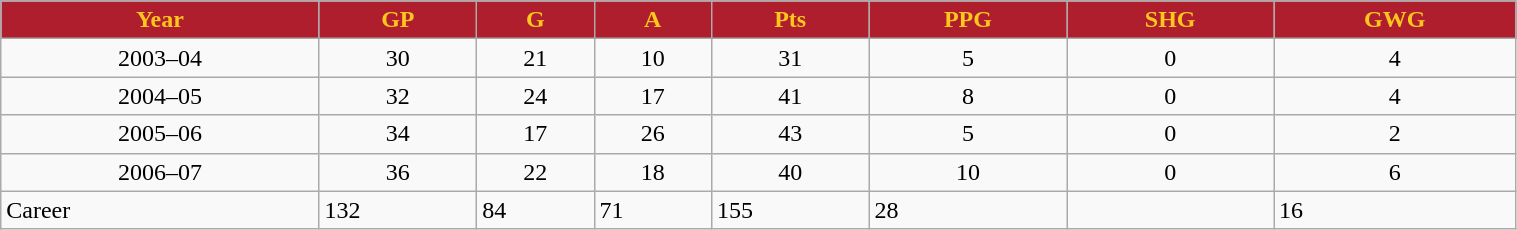<table class="wikitable" width="80%">
<tr align="center"  style=" background:#AF1E2D;color:#FFC61E;">
<td><strong>Year</strong></td>
<td><strong>GP</strong></td>
<td><strong>G</strong></td>
<td><strong>A</strong></td>
<td><strong>Pts</strong></td>
<td><strong>PPG</strong></td>
<td><strong>SHG</strong></td>
<td><strong>GWG</strong></td>
</tr>
<tr align="center" bgcolor="">
<td>2003–04</td>
<td>30</td>
<td>21</td>
<td>10</td>
<td>31</td>
<td>5</td>
<td>0</td>
<td>4</td>
</tr>
<tr align="center" bgcolor="">
<td>2004–05</td>
<td>32</td>
<td>24</td>
<td>17</td>
<td>41</td>
<td>8</td>
<td>0</td>
<td>4</td>
</tr>
<tr align="center" bgcolor="">
<td>2005–06</td>
<td>34</td>
<td>17</td>
<td>26</td>
<td>43</td>
<td>5</td>
<td>0</td>
<td>2</td>
</tr>
<tr align="center" bgcolor="">
<td>2006–07</td>
<td>36</td>
<td>22</td>
<td>18</td>
<td>40</td>
<td>10</td>
<td>0</td>
<td>6</td>
</tr>
<tr>
<td>Career</td>
<td>132</td>
<td>84</td>
<td>71</td>
<td>155</td>
<td>28</td>
<td></td>
<td>16</td>
</tr>
</table>
